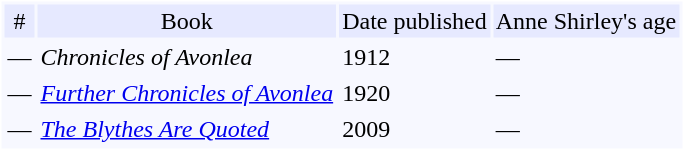<table style="border:1px; border: thin solid white; background-color:#f7f8ff" cellpadding="2">
<tr align="center" bgcolor="#e6e9ff">
<td>#</td>
<td>Book</td>
<td>Date published</td>
<td>Anne Shirley's age</td>
</tr>
<tr>
<td>—</td>
<td><em>Chronicles of Avonlea</em></td>
<td>1912</td>
<td>—</td>
</tr>
<tr>
<td>—</td>
<td><em><a href='#'>Further Chronicles of Avonlea</a></em></td>
<td>1920</td>
<td>—</td>
</tr>
<tr>
<td>—</td>
<td><em><a href='#'>The Blythes Are Quoted</a></em></td>
<td>2009</td>
<td>—</td>
</tr>
</table>
